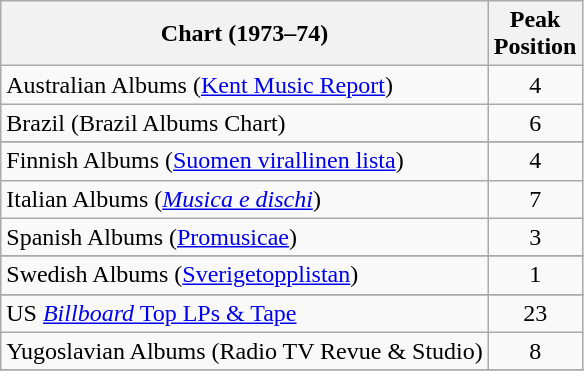<table class="wikitable sortable">
<tr>
<th>Chart (1973–74)</th>
<th>Peak<br>Position</th>
</tr>
<tr>
<td align="left">Australian Albums (<a href='#'>Kent Music Report</a>)</td>
<td align="center">4</td>
</tr>
<tr>
<td align="left">Brazil (Brazil Albums Chart)</td>
<td align="center">6</td>
</tr>
<tr>
</tr>
<tr>
<td>Finnish Albums (<a href='#'>Suomen virallinen lista</a>)</td>
<td align="center">4</td>
</tr>
<tr>
<td>Italian Albums (<em><a href='#'>Musica e dischi</a></em>)</td>
<td align="center">7</td>
</tr>
<tr>
<td align="left">Spanish Albums (<a href='#'>Promusicae</a>)</td>
<td align="center">3</td>
</tr>
<tr>
</tr>
<tr>
<td align="left">Swedish Albums (<a href='#'>Sverigetopplistan</a>)</td>
<td align="center">1</td>
</tr>
<tr>
</tr>
<tr>
<td>US <a href='#'><em>Billboard</em> Top LPs & Tape</a></td>
<td align="center">23</td>
</tr>
<tr>
<td>Yugoslavian Albums (Radio TV Revue & Studio)</td>
<td align="center">8</td>
</tr>
<tr>
</tr>
</table>
